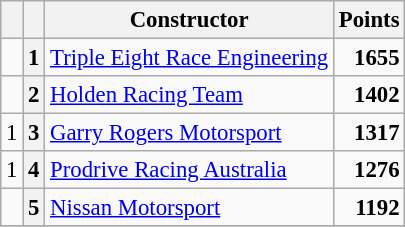<table class="wikitable" style="font-size: 95%;">
<tr>
<th></th>
<th></th>
<th>Constructor</th>
<th>Points</th>
</tr>
<tr>
<td align="left"></td>
<th>1</th>
<td><a href='#'>Triple Eight Race Engineering</a></td>
<td align="right"><strong>1655</strong></td>
</tr>
<tr>
<td align="left"></td>
<th>2</th>
<td><a href='#'>Holden Racing Team</a></td>
<td align="right"><strong>1402</strong></td>
</tr>
<tr>
<td align="left"> 1</td>
<th>3</th>
<td><a href='#'>Garry Rogers Motorsport</a></td>
<td align="right"><strong>1317</strong></td>
</tr>
<tr>
<td align="left"> 1</td>
<th>4</th>
<td><a href='#'>Prodrive Racing Australia</a></td>
<td align="right"><strong>1276</strong></td>
</tr>
<tr>
<td align="left"></td>
<th>5</th>
<td><a href='#'>Nissan Motorsport</a></td>
<td align="right"><strong>1192</strong></td>
</tr>
<tr>
</tr>
</table>
